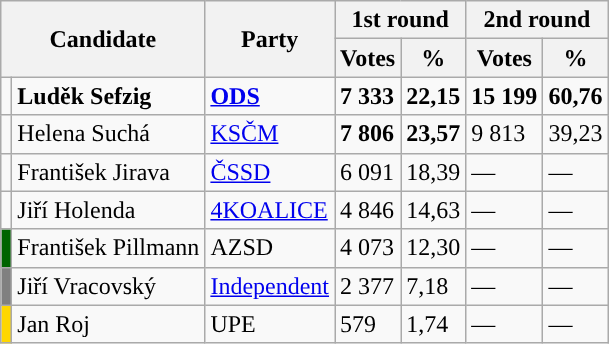<table class="wikitable sortable">
<tr>
<th colspan="2" rowspan="2">Candidate</th>
<th rowspan="2">Party</th>
<th colspan="2">1st round</th>
<th colspan="2">2nd round</th>
</tr>
<tr>
<th>Votes</th>
<th>%</th>
<th>Votes</th>
<th>%</th>
</tr>
<tr>
<td style="background-color:"></td>
<td><strong>Luděk Sefzig</strong></td>
<td><a href='#'><strong>ODS</strong></a></td>
<td><strong>7 333</strong></td>
<td><strong>22,15</strong></td>
<td><strong>15 199</strong></td>
<td><strong>60,76</strong></td>
</tr>
<tr>
<td style="background-color:"></td>
<td>Helena Suchá</td>
<td><a href='#'>KSČM</a></td>
<td><strong>7 806</strong></td>
<td><strong>23,57</strong></td>
<td>9 813</td>
<td>39,23</td>
</tr>
<tr>
<td style="background-color:"></td>
<td>František Jirava</td>
<td><a href='#'>ČSSD</a></td>
<td>6 091</td>
<td>18,39</td>
<td>—</td>
<td>—</td>
</tr>
<tr>
<td style="background-color:"></td>
<td>Jiří Holenda</td>
<td><a href='#'>4KOALICE</a></td>
<td>4 846</td>
<td>14,63</td>
<td>—</td>
<td>—</td>
</tr>
<tr>
<td style="background-color:darkgreen;"></td>
<td>František Pillmann</td>
<td>AZSD</td>
<td>4 073</td>
<td>12,30</td>
<td>—</td>
<td>—</td>
</tr>
<tr>
<td style="background-color:gray;"></td>
<td>Jiří Vracovský</td>
<td><a href='#'>Independent</a></td>
<td>2 377</td>
<td>7,18</td>
<td>—</td>
<td>—</td>
</tr>
<tr>
<td style="background-color:gold;"></td>
<td>Jan Roj</td>
<td>UPE</td>
<td>579</td>
<td>1,74</td>
<td>—</td>
<td>—</td>
</tr>
</table>
